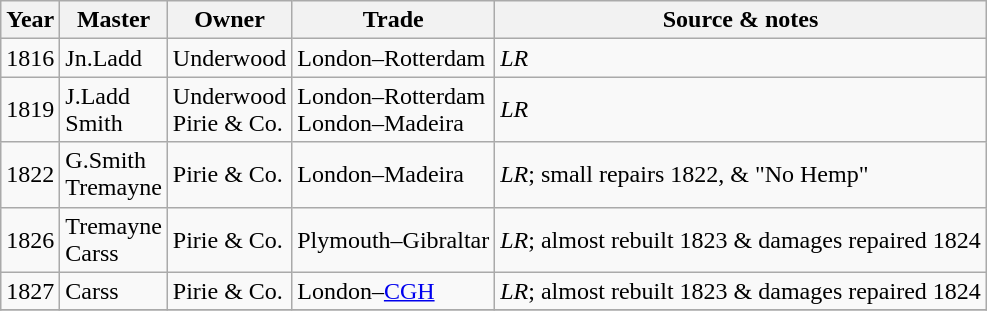<table class=" wikitable">
<tr>
<th>Year</th>
<th>Master</th>
<th>Owner</th>
<th>Trade</th>
<th>Source & notes</th>
</tr>
<tr>
<td>1816</td>
<td>Jn.Ladd</td>
<td>Underwood</td>
<td>London–Rotterdam</td>
<td><em>LR</em></td>
</tr>
<tr>
<td>1819</td>
<td>J.Ladd<br>Smith</td>
<td>Underwood<br>Pirie & Co.</td>
<td>London–Rotterdam<br>London–Madeira</td>
<td><em>LR</em></td>
</tr>
<tr>
<td>1822</td>
<td>G.Smith<br>Tremayne</td>
<td>Pirie & Co.</td>
<td>London–Madeira</td>
<td><em>LR</em>; small repairs 1822, & "No Hemp"</td>
</tr>
<tr>
<td>1826</td>
<td>Tremayne<br>Carss</td>
<td>Pirie & Co.</td>
<td>Plymouth–Gibraltar</td>
<td><em>LR</em>; almost rebuilt 1823 & damages repaired 1824</td>
</tr>
<tr>
<td>1827</td>
<td>Carss</td>
<td>Pirie & Co.</td>
<td>London–<a href='#'>CGH</a></td>
<td><em>LR</em>; almost rebuilt 1823 & damages repaired 1824</td>
</tr>
<tr>
</tr>
</table>
